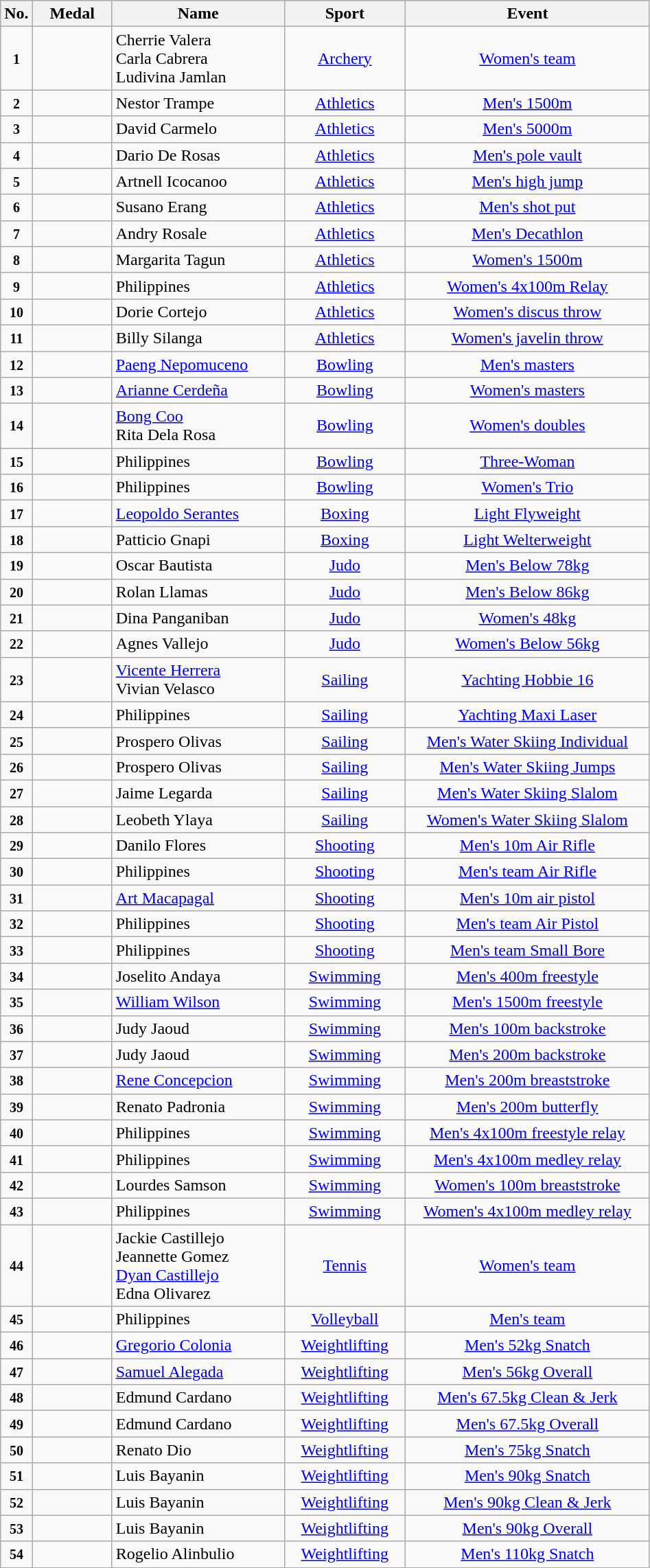<table class="wikitable" style="font-size:100%; text-align:center;">
<tr>
<th width="10">No.</th>
<th width="70">Medal</th>
<th width="160">Name</th>
<th width="110">Sport</th>
<th width="230">Event</th>
</tr>
<tr>
<td><small><strong>1</strong></small></td>
<td></td>
<td align=left>Cherrie Valera<br>Carla Cabrera<br>Ludivina Jamlan</td>
<td> <a href='#'>Archery</a></td>
<td><a href='#'>Women's team</a></td>
</tr>
<tr>
<td><small><strong>2</strong></small></td>
<td></td>
<td align=left>Nestor Trampe</td>
<td> <a href='#'>Athletics</a></td>
<td><a href='#'>Men's 1500m</a></td>
</tr>
<tr>
<td><small><strong>3</strong></small></td>
<td></td>
<td align=left>David Carmelo</td>
<td> <a href='#'>Athletics</a></td>
<td><a href='#'>Men's 5000m</a></td>
</tr>
<tr>
<td><small><strong>4</strong></small></td>
<td></td>
<td align=left>Dario De Rosas</td>
<td> <a href='#'>Athletics</a></td>
<td><a href='#'>Men's pole vault</a></td>
</tr>
<tr>
<td><small><strong>5</strong></small></td>
<td></td>
<td align=left>Artnell Icocanoo</td>
<td> <a href='#'>Athletics</a></td>
<td><a href='#'>Men's high jump</a></td>
</tr>
<tr>
<td><small><strong>6</strong></small></td>
<td></td>
<td align=left>Susano Erang</td>
<td> <a href='#'>Athletics</a></td>
<td><a href='#'>Men's shot put</a></td>
</tr>
<tr>
<td><small><strong>7</strong></small></td>
<td></td>
<td align=left>Andry Rosale</td>
<td> <a href='#'>Athletics</a></td>
<td><a href='#'>Men's Decathlon</a></td>
</tr>
<tr>
<td><small><strong>8</strong></small></td>
<td></td>
<td align=left>Margarita Tagun</td>
<td> <a href='#'>Athletics</a></td>
<td><a href='#'>Women's 1500m</a></td>
</tr>
<tr>
<td><small><strong>9</strong></small></td>
<td></td>
<td align=left>Philippines</td>
<td> <a href='#'>Athletics</a></td>
<td><a href='#'>Women's 4x100m Relay</a></td>
</tr>
<tr>
<td><small><strong>10</strong></small></td>
<td></td>
<td align=left>Dorie Cortejo</td>
<td> <a href='#'>Athletics</a></td>
<td><a href='#'>Women's discus throw</a></td>
</tr>
<tr>
<td><small><strong>11</strong></small></td>
<td></td>
<td align=left>Billy Silanga</td>
<td> <a href='#'>Athletics</a></td>
<td><a href='#'>Women's javelin throw</a></td>
</tr>
<tr>
<td><small><strong>12</strong></small></td>
<td></td>
<td align=left><a href='#'>Paeng Nepomuceno</a></td>
<td> <a href='#'>Bowling</a></td>
<td><a href='#'>Men's masters</a></td>
</tr>
<tr>
<td><small><strong>13</strong></small></td>
<td></td>
<td align=left><a href='#'>Arianne Cerdeña</a></td>
<td> <a href='#'>Bowling</a></td>
<td><a href='#'>Women's masters</a></td>
</tr>
<tr>
<td><small><strong>14</strong></small></td>
<td></td>
<td align=left><a href='#'>Bong Coo</a><br>Rita Dela Rosa</td>
<td> <a href='#'>Bowling</a></td>
<td><a href='#'>Women's doubles</a></td>
</tr>
<tr>
<td><small><strong>15</strong></small></td>
<td></td>
<td align=left>Philippines</td>
<td> <a href='#'>Bowling</a></td>
<td><a href='#'>Three-Woman</a></td>
</tr>
<tr>
<td><small><strong>16</strong></small></td>
<td></td>
<td align=left>Philippines</td>
<td> <a href='#'>Bowling</a></td>
<td><a href='#'>Women's Trio</a></td>
</tr>
<tr>
<td><small><strong>17</strong></small></td>
<td></td>
<td align=left><a href='#'>Leopoldo Serantes</a></td>
<td> <a href='#'>Boxing</a></td>
<td><a href='#'>Light Flyweight</a></td>
</tr>
<tr>
<td><small><strong>18</strong></small></td>
<td></td>
<td align=left>Patticio Gnapi</td>
<td> <a href='#'>Boxing</a></td>
<td><a href='#'>Light Welterweight</a></td>
</tr>
<tr>
<td><small><strong>19</strong></small></td>
<td></td>
<td align=left>Oscar Bautista</td>
<td> <a href='#'>Judo</a></td>
<td><a href='#'>Men's Below 78kg</a></td>
</tr>
<tr>
<td><small><strong>20</strong></small></td>
<td></td>
<td align=left>Rolan Llamas</td>
<td> <a href='#'>Judo</a></td>
<td><a href='#'>Men's Below 86kg</a></td>
</tr>
<tr>
<td><small><strong>21</strong></small></td>
<td></td>
<td align=left>Dina Panganiban</td>
<td> <a href='#'>Judo</a></td>
<td><a href='#'>Women's 48kg</a></td>
</tr>
<tr>
<td><small><strong>22</strong></small></td>
<td></td>
<td align=left>Agnes Vallejo</td>
<td> <a href='#'>Judo</a></td>
<td><a href='#'>Women's Below 56kg</a></td>
</tr>
<tr>
<td><small><strong>23</strong></small></td>
<td></td>
<td align=left><a href='#'>Vicente Herrera</a><br>Vivian Velasco</td>
<td> <a href='#'>Sailing</a></td>
<td><a href='#'>Yachting Hobbie 16</a></td>
</tr>
<tr>
<td><small><strong>24</strong></small></td>
<td></td>
<td align=left>Philippines</td>
<td> <a href='#'>Sailing</a></td>
<td><a href='#'>Yachting Maxi Laser</a></td>
</tr>
<tr>
<td><small><strong>25</strong></small></td>
<td></td>
<td align=left>Prospero Olivas</td>
<td> <a href='#'>Sailing</a></td>
<td><a href='#'>Men's Water Skiing Individual</a></td>
</tr>
<tr>
<td><small><strong>26</strong></small></td>
<td></td>
<td align=left>Prospero Olivas</td>
<td> <a href='#'>Sailing</a></td>
<td><a href='#'>Men's Water Skiing Jumps</a></td>
</tr>
<tr>
<td><small><strong>27</strong></small></td>
<td></td>
<td align=left>Jaime Legarda</td>
<td> <a href='#'>Sailing</a></td>
<td><a href='#'>Men's Water Skiing Slalom</a></td>
</tr>
<tr>
<td><small><strong>28</strong></small></td>
<td></td>
<td align=left>Leobeth Ylaya</td>
<td> <a href='#'>Sailing</a></td>
<td><a href='#'>Women's Water Skiing Slalom</a></td>
</tr>
<tr>
<td><small><strong>29</strong></small></td>
<td></td>
<td align=left>Danilo Flores</td>
<td> <a href='#'>Shooting</a></td>
<td><a href='#'>Men's 10m Air Rifle</a></td>
</tr>
<tr>
<td><small><strong>30</strong></small></td>
<td></td>
<td align=left>Philippines</td>
<td> <a href='#'>Shooting</a></td>
<td><a href='#'>Men's team Air Rifle</a></td>
</tr>
<tr>
<td><small><strong>31</strong></small></td>
<td></td>
<td align=left><a href='#'>Art Macapagal</a></td>
<td> <a href='#'>Shooting</a></td>
<td><a href='#'>Men's 10m air pistol</a></td>
</tr>
<tr>
<td><small><strong>32</strong></small></td>
<td></td>
<td align=left>Philippines</td>
<td> <a href='#'>Shooting</a></td>
<td><a href='#'>Men's team Air Pistol</a></td>
</tr>
<tr>
<td><small><strong>33</strong></small></td>
<td></td>
<td align=left>Philippines</td>
<td> <a href='#'>Shooting</a></td>
<td><a href='#'>Men's team Small Bore</a></td>
</tr>
<tr>
<td><small><strong>34</strong></small></td>
<td></td>
<td align=left>Joselito Andaya</td>
<td> <a href='#'>Swimming</a></td>
<td><a href='#'>Men's 400m freestyle</a></td>
</tr>
<tr>
<td><small><strong>35</strong></small></td>
<td></td>
<td align=left><a href='#'>William Wilson</a></td>
<td> <a href='#'>Swimming</a></td>
<td><a href='#'>Men's 1500m freestyle</a></td>
</tr>
<tr>
<td><small><strong>36</strong></small></td>
<td></td>
<td align=left>Judy Jaoud</td>
<td> <a href='#'>Swimming</a></td>
<td><a href='#'>Men's 100m backstroke</a></td>
</tr>
<tr>
<td><small><strong>37</strong></small></td>
<td></td>
<td align=left>Judy Jaoud</td>
<td> <a href='#'>Swimming</a></td>
<td><a href='#'>Men's 200m backstroke</a></td>
</tr>
<tr>
<td><small><strong>38</strong></small></td>
<td></td>
<td align=left><a href='#'>Rene Concepcion</a></td>
<td> <a href='#'>Swimming</a></td>
<td><a href='#'>Men's 200m breaststroke</a></td>
</tr>
<tr>
<td><small><strong>39</strong></small></td>
<td></td>
<td align=left>Renato Padronia</td>
<td> <a href='#'>Swimming</a></td>
<td><a href='#'>Men's 200m butterfly</a></td>
</tr>
<tr>
<td><small><strong>40</strong></small></td>
<td></td>
<td align=left>Philippines</td>
<td> <a href='#'>Swimming</a></td>
<td><a href='#'>Men's 4x100m freestyle relay</a></td>
</tr>
<tr>
<td><small><strong>41</strong></small></td>
<td></td>
<td align=left>Philippines</td>
<td> <a href='#'>Swimming</a></td>
<td><a href='#'>Men's 4x100m medley relay</a></td>
</tr>
<tr>
<td><small><strong>42</strong></small></td>
<td></td>
<td align=left>Lourdes Samson</td>
<td> <a href='#'>Swimming</a></td>
<td><a href='#'>Women's 100m breaststroke</a></td>
</tr>
<tr>
<td><small><strong>43</strong></small></td>
<td></td>
<td align=left>Philippines</td>
<td> <a href='#'>Swimming</a></td>
<td><a href='#'>Women's 4x100m medley relay</a></td>
</tr>
<tr>
<td><small><strong>44</strong></small></td>
<td></td>
<td align=left>Jackie Castillejo<br>Jeannette Gomez<br><a href='#'>Dyan Castillejo</a><br>Edna Olivarez</td>
<td> <a href='#'>Tennis</a></td>
<td><a href='#'>Women's team</a></td>
</tr>
<tr>
<td><small><strong>45</strong></small></td>
<td></td>
<td align=left>Philippines</td>
<td> <a href='#'>Volleyball</a></td>
<td><a href='#'>Men's team</a></td>
</tr>
<tr>
<td><small><strong>46</strong></small></td>
<td></td>
<td align=left><a href='#'>Gregorio Colonia</a></td>
<td> <a href='#'>Weightlifting</a></td>
<td><a href='#'>Men's 52kg Snatch</a></td>
</tr>
<tr>
<td><small><strong>47</strong></small></td>
<td></td>
<td align=left><a href='#'>Samuel Alegada</a></td>
<td> <a href='#'>Weightlifting</a></td>
<td><a href='#'>Men's 56kg Overall</a></td>
</tr>
<tr>
<td><small><strong>48</strong></small></td>
<td></td>
<td align=left>Edmund Cardano</td>
<td> <a href='#'>Weightlifting</a></td>
<td><a href='#'>Men's 67.5kg Clean & Jerk</a></td>
</tr>
<tr>
<td><small><strong>49</strong></small></td>
<td></td>
<td align=left>Edmund Cardano</td>
<td> <a href='#'>Weightlifting</a></td>
<td><a href='#'>Men's 67.5kg Overall</a></td>
</tr>
<tr>
<td><small><strong>50</strong></small></td>
<td></td>
<td align=left>Renato Dio</td>
<td> <a href='#'>Weightlifting</a></td>
<td><a href='#'>Men's 75kg Snatch</a></td>
</tr>
<tr>
<td><small><strong>51</strong></small></td>
<td></td>
<td align=left>Luis Bayanin</td>
<td> <a href='#'>Weightlifting</a></td>
<td><a href='#'>Men's 90kg Snatch</a></td>
</tr>
<tr>
<td><small><strong>52</strong></small></td>
<td></td>
<td align=left>Luis Bayanin</td>
<td> <a href='#'>Weightlifting</a></td>
<td><a href='#'>Men's 90kg Clean & Jerk</a></td>
</tr>
<tr>
<td><small><strong>53</strong></small></td>
<td></td>
<td align=left>Luis Bayanin</td>
<td> <a href='#'>Weightlifting</a></td>
<td><a href='#'>Men's 90kg Overall</a></td>
</tr>
<tr>
<td><small><strong>54</strong></small></td>
<td></td>
<td align=left>Rogelio Alinbulio</td>
<td> <a href='#'>Weightlifting</a></td>
<td><a href='#'>Men's 110kg Snatch</a></td>
</tr>
</table>
